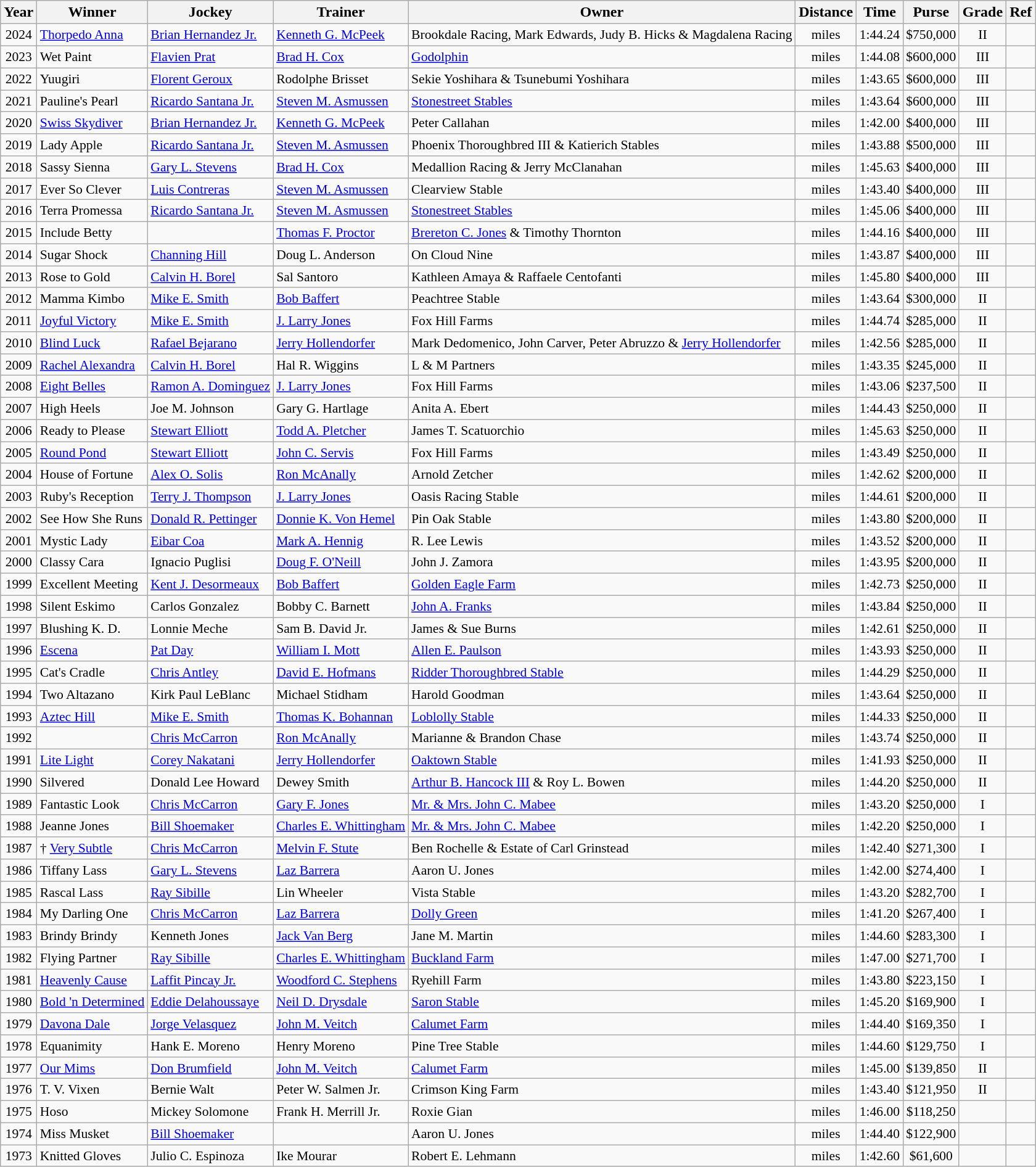<table class="wikitable sortable">
<tr>
<th>Year</th>
<th>Winner</th>
<th>Jockey</th>
<th>Trainer</th>
<th>Owner</th>
<th>Distance</th>
<th>Time</th>
<th>Purse</th>
<th>Grade</th>
<th>Ref</th>
</tr>
<tr style="font-size:90%;">
<td align=center>2024</td>
<td><a href='#'>Thorpedo Anna</a></td>
<td><a href='#'>Brian Hernandez Jr.</a></td>
<td><a href='#'>Kenneth G. McPeek</a></td>
<td>Brookdale Racing, Mark Edwards, Judy B. Hicks & Magdalena Racing</td>
<td align=center> miles</td>
<td align=center>1:44.24</td>
<td align=center>$750,000</td>
<td align=center>II</td>
<td></td>
</tr>
<tr style="font-size:90%;">
<td align=center>2023</td>
<td>Wet Paint</td>
<td><a href='#'>Flavien Prat</a></td>
<td><a href='#'>Brad H. Cox</a></td>
<td><a href='#'>Godolphin</a></td>
<td align=center> miles</td>
<td align=center>1:44.08</td>
<td align=center>$600,000</td>
<td align=center>III</td>
<td></td>
</tr>
<tr style="font-size:90%;">
<td align=center>2022</td>
<td>Yuugiri</td>
<td><a href='#'>Florent Geroux</a></td>
<td>Rodolphe Brisset</td>
<td>Sekie Yoshihara & Tsunebumi Yoshihara</td>
<td align=center> miles</td>
<td align=center>1:43.65</td>
<td align=center>$600,000</td>
<td align=center>III</td>
<td></td>
</tr>
<tr style="font-size:90%;">
<td align=center>2021</td>
<td>Pauline's Pearl</td>
<td><a href='#'>Ricardo Santana Jr.</a></td>
<td><a href='#'>Steven M. Asmussen</a></td>
<td><a href='#'>Stonestreet Stables</a></td>
<td align=center> miles</td>
<td align=center>1:43.64</td>
<td align=center>$600,000</td>
<td align=center>III</td>
<td></td>
</tr>
<tr style="font-size:90%;">
<td align=center>2020</td>
<td><a href='#'>Swiss Skydiver</a></td>
<td><a href='#'>Brian Hernandez Jr.</a></td>
<td><a href='#'>Kenneth G. McPeek</a></td>
<td>Peter Callahan</td>
<td align=center> miles</td>
<td align=center>1:42.00</td>
<td align=center>$400,000</td>
<td align=center>III</td>
<td></td>
</tr>
<tr style="font-size:90%;">
<td align=center>2019</td>
<td>Lady Apple</td>
<td><a href='#'>Ricardo Santana Jr.</a></td>
<td><a href='#'>Steven M. Asmussen</a></td>
<td>Phoenix Thoroughbred III & Katierich Stables</td>
<td align=center> miles</td>
<td align=center>1:43.88</td>
<td align=center>$500,000</td>
<td align=center>III</td>
<td></td>
</tr>
<tr style="font-size:90%;">
<td align=center>2018</td>
<td>Sassy Sienna</td>
<td><a href='#'>Gary L. Stevens</a></td>
<td><a href='#'>Brad H. Cox</a></td>
<td>Medallion Racing & Jerry McClanahan</td>
<td align=center> miles</td>
<td align=center>1:45.63</td>
<td align=center>$400,000</td>
<td align=center>III</td>
<td></td>
</tr>
<tr style="font-size:90%;">
<td align=center>2017</td>
<td>Ever So Clever</td>
<td><a href='#'>Luis Contreras</a></td>
<td><a href='#'>Steven M. Asmussen</a></td>
<td>Clearview Stable</td>
<td align=center> miles</td>
<td align=center>1:43.40</td>
<td align=center>$400,000</td>
<td align=center>III</td>
<td></td>
</tr>
<tr style="font-size:90%;">
<td align=center>2016</td>
<td>Terra Promessa</td>
<td><a href='#'>Ricardo Santana Jr.</a></td>
<td><a href='#'>Steven M. Asmussen</a></td>
<td><a href='#'>Stonestreet Stables</a></td>
<td align=center> miles</td>
<td align=center>1:45.06</td>
<td align=center>$400,000</td>
<td align=center>III</td>
<td></td>
</tr>
<tr style="font-size:90%;">
<td align=center>2015</td>
<td>Include Betty</td>
<td></td>
<td><a href='#'>Thomas F. Proctor</a></td>
<td><a href='#'>Brereton C. Jones</a> & Timothy Thornton</td>
<td align=center> miles</td>
<td align=center>1:44.16</td>
<td align=center>$400,000</td>
<td align=center>III</td>
<td></td>
</tr>
<tr style="font-size:90%;">
<td align=center>2014</td>
<td>Sugar Shock</td>
<td><a href='#'>Channing Hill</a></td>
<td>Doug L. Anderson</td>
<td>On Cloud Nine</td>
<td align=center> miles</td>
<td align=center>1:43.87</td>
<td align=center>$400,000</td>
<td align=center>III</td>
<td></td>
</tr>
<tr style="font-size:90%;">
<td align=center>2013</td>
<td>Rose to Gold</td>
<td><a href='#'>Calvin H. Borel</a></td>
<td>Sal Santoro</td>
<td>Kathleen Amaya & Raffaele Centofanti</td>
<td align=center> miles</td>
<td align=center>1:45.80</td>
<td align=center>$400,000</td>
<td align=center>III</td>
<td></td>
</tr>
<tr style="font-size:90%;">
<td align=center>2012</td>
<td>Mamma Kimbo</td>
<td><a href='#'>Mike E. Smith</a></td>
<td><a href='#'>Bob Baffert</a></td>
<td>Peachtree Stable</td>
<td align=center> miles</td>
<td align=center>1:43.64</td>
<td align=center>$300,000</td>
<td align=center>II</td>
<td></td>
</tr>
<tr style="font-size:90%;">
<td align=center>2011</td>
<td><a href='#'>Joyful Victory</a></td>
<td><a href='#'>Mike E. Smith</a></td>
<td><a href='#'>J. Larry Jones</a></td>
<td>Fox Hill Farms</td>
<td align=center> miles</td>
<td align=center>1:44.74</td>
<td align=center>$285,000</td>
<td align=center>II</td>
<td></td>
</tr>
<tr style="font-size:90%;">
<td align=center>2010</td>
<td><a href='#'>Blind Luck</a></td>
<td><a href='#'>Rafael Bejarano</a></td>
<td><a href='#'>Jerry Hollendorfer</a></td>
<td>Mark Dedomenico, John Carver, Peter Abruzzo & <a href='#'>Jerry Hollendorfer</a></td>
<td align=center> miles</td>
<td align=center>1:42.56</td>
<td align=center>$285,000</td>
<td align=center>II</td>
<td></td>
</tr>
<tr style="font-size:90%;">
<td align=center>2009</td>
<td><a href='#'>Rachel Alexandra</a></td>
<td><a href='#'>Calvin H. Borel</a></td>
<td>Hal R. Wiggins</td>
<td>L & M Partners</td>
<td align=center> miles</td>
<td align=center>1:43.35</td>
<td align=center>$245,000</td>
<td align=center>II</td>
<td></td>
</tr>
<tr style="font-size:90%;">
<td align=center>2008</td>
<td><a href='#'>Eight Belles</a></td>
<td><a href='#'>Ramon A. Dominguez</a></td>
<td><a href='#'>J. Larry Jones</a></td>
<td>Fox Hill Farms</td>
<td align=center> miles</td>
<td align=center>1:43.06</td>
<td align=center>$237,500</td>
<td align=center>II</td>
<td></td>
</tr>
<tr style="font-size:90%;">
<td align=center>2007</td>
<td>High Heels</td>
<td>Joe M. Johnson</td>
<td>Gary G. Hartlage</td>
<td>Anita A. Ebert</td>
<td align=center> miles</td>
<td align=center>1:44.43</td>
<td align=center>$250,000</td>
<td align=center>II</td>
<td></td>
</tr>
<tr style="font-size:90%;">
<td align=center>2006</td>
<td>Ready to Please</td>
<td><a href='#'>Stewart Elliott</a></td>
<td><a href='#'>Todd A. Pletcher</a></td>
<td>James T. Scatuorchio</td>
<td align=center> miles</td>
<td align=center>1:45.63</td>
<td align=center>$250,000</td>
<td align=center>II</td>
<td></td>
</tr>
<tr style="font-size:90%;">
<td align=center>2005</td>
<td><a href='#'>Round Pond</a></td>
<td><a href='#'>Stewart Elliott</a></td>
<td><a href='#'>John C. Servis</a></td>
<td>Fox Hill Farms</td>
<td align=center> miles</td>
<td align=center>1:43.49</td>
<td align=center>$250,000</td>
<td align=center>II</td>
<td></td>
</tr>
<tr style="font-size:90%;">
<td align=center>2004</td>
<td>House of Fortune</td>
<td><a href='#'>Alex O. Solis</a></td>
<td><a href='#'>Ron McAnally</a></td>
<td>Arnold Zetcher</td>
<td align=center> miles</td>
<td align=center>1:42.62</td>
<td align=center>$200,000</td>
<td align=center>II</td>
<td></td>
</tr>
<tr style="font-size:90%;">
<td align=center>2003</td>
<td>Ruby's Reception</td>
<td><a href='#'>Terry J. Thompson</a></td>
<td><a href='#'>J. Larry Jones</a></td>
<td>Oasis Racing Stable</td>
<td align=center> miles</td>
<td align=center>1:44.61</td>
<td align=center>$200,000</td>
<td align=center>II</td>
<td></td>
</tr>
<tr style="font-size:90%;">
<td align=center>2002</td>
<td>See How She Runs</td>
<td><a href='#'>Donald R. Pettinger</a></td>
<td><a href='#'>Donnie K. Von Hemel</a></td>
<td>Pin Oak Stable</td>
<td align=center> miles</td>
<td align=center>1:43.80</td>
<td align=center>$200,000</td>
<td align=center>II</td>
<td></td>
</tr>
<tr style="font-size:90%;">
<td align=center>2001</td>
<td>Mystic Lady</td>
<td><a href='#'>Eibar Coa</a></td>
<td><a href='#'>Mark A. Hennig</a></td>
<td>R. Lee Lewis</td>
<td align=center> miles</td>
<td align=center>1:43.52</td>
<td align=center>$200,000</td>
<td align=center>II</td>
<td></td>
</tr>
<tr style="font-size:90%;">
<td align=center>2000</td>
<td>Classy Cara</td>
<td>Ignacio Puglisi</td>
<td><a href='#'>Doug F. O'Neill</a></td>
<td>John J. Zamora</td>
<td align=center> miles</td>
<td align=center>1:43.95</td>
<td align=center>$200,000</td>
<td align=center>II</td>
<td></td>
</tr>
<tr style="font-size:90%;">
<td align=center>1999</td>
<td>Excellent Meeting</td>
<td><a href='#'>Kent J. Desormeaux</a></td>
<td><a href='#'>Bob Baffert</a></td>
<td><a href='#'>Golden Eagle Farm</a></td>
<td align=center> miles</td>
<td align=center>1:42.73</td>
<td align=center>$250,000</td>
<td align=center>II</td>
<td></td>
</tr>
<tr style="font-size:90%;">
<td align=center>1998</td>
<td>Silent Eskimo</td>
<td>Carlos Gonzalez</td>
<td>Bobby C. Barnett</td>
<td><a href='#'>John A. Franks</a></td>
<td align=center> miles</td>
<td align=center>1:43.84</td>
<td align=center>$250,000</td>
<td align=center>II</td>
<td></td>
</tr>
<tr style="font-size:90%;">
<td align=center>1997</td>
<td>Blushing K. D.</td>
<td>Lonnie Meche</td>
<td>Sam B. David Jr.</td>
<td>James & Sue Burns</td>
<td align=center> miles</td>
<td align=center>1:42.61</td>
<td align=center>$250,000</td>
<td align=center>II</td>
<td></td>
</tr>
<tr style="font-size:90%;">
<td align=center>1996</td>
<td><a href='#'>Escena</a></td>
<td><a href='#'>Pat Day</a></td>
<td><a href='#'>William I. Mott</a></td>
<td><a href='#'>Allen E. Paulson</a></td>
<td align=center> miles</td>
<td align=center>1:43.93</td>
<td align=center>$250,000</td>
<td align=center>II</td>
<td></td>
</tr>
<tr style="font-size:90%;">
<td align=center>1995</td>
<td>Cat's Cradle</td>
<td><a href='#'>Chris Antley</a></td>
<td><a href='#'>David E. Hofmans</a></td>
<td><a href='#'>Ridder Thoroughbred Stable</a></td>
<td align=center> miles</td>
<td align=center>1:44.29</td>
<td align=center>$250,000</td>
<td align=center>II</td>
<td></td>
</tr>
<tr style="font-size:90%;">
<td align=center>1994</td>
<td>Two Altazano</td>
<td>Kirk Paul LeBlanc</td>
<td>Michael Stidham</td>
<td>Harold Goodman</td>
<td align=center> miles</td>
<td align=center>1:43.64</td>
<td align=center>$250,000</td>
<td align=center>II</td>
<td></td>
</tr>
<tr style="font-size:90%;">
<td align=center>1993</td>
<td><a href='#'>Aztec Hill</a></td>
<td><a href='#'>Mike E. Smith</a></td>
<td><a href='#'>Thomas K. Bohannan</a></td>
<td><a href='#'>Loblolly Stable</a></td>
<td align=center> miles</td>
<td align=center>1:44.33</td>
<td align=center>$250,000</td>
<td align=center>II</td>
<td></td>
</tr>
<tr style="font-size:90%;">
<td align=center>1992</td>
<td></td>
<td><a href='#'>Chris McCarron</a></td>
<td><a href='#'>Ron McAnally</a></td>
<td>Marianne & Brandon Chase</td>
<td align=center> miles</td>
<td align=center>1:43.74</td>
<td align=center>$250,000</td>
<td align=center>II</td>
<td></td>
</tr>
<tr style="font-size:90%;">
<td align=center>1991</td>
<td><a href='#'>Lite Light</a></td>
<td><a href='#'>Corey Nakatani</a></td>
<td><a href='#'>Jerry Hollendorfer</a></td>
<td><a href='#'>Oaktown Stable</a></td>
<td align=center> miles</td>
<td align=center>1:41.93</td>
<td align=center>$250,000</td>
<td align=center>II</td>
<td></td>
</tr>
<tr style="font-size:90%;">
<td align=center>1990</td>
<td>Silvered</td>
<td>Donald Lee Howard</td>
<td>Dewey Smith</td>
<td><a href='#'>Arthur B. Hancock III</a> & Roy L. Bowen</td>
<td align=center> miles</td>
<td align=center>1:44.20</td>
<td align=center>$250,000</td>
<td align=center>II</td>
<td></td>
</tr>
<tr style="font-size:90%;">
<td align=center>1989</td>
<td>Fantastic Look</td>
<td><a href='#'>Chris McCarron</a></td>
<td><a href='#'>Gary F. Jones</a></td>
<td><a href='#'>Mr. & Mrs. John C. Mabee</a></td>
<td align=center> miles</td>
<td align=center>1:43.20</td>
<td align=center>$250,000</td>
<td align=center>I</td>
<td></td>
</tr>
<tr style="font-size:90%;">
<td align=center>1988</td>
<td>Jeanne Jones</td>
<td><a href='#'>Bill Shoemaker</a></td>
<td><a href='#'>Charles E. Whittingham</a></td>
<td><a href='#'>Mr. & Mrs. John C. Mabee</a></td>
<td align=center> miles</td>
<td align=center>1:42.20</td>
<td align=center>$250,000</td>
<td align=center>I</td>
<td></td>
</tr>
<tr style="font-size:90%;">
<td align=center>1987</td>
<td>† <a href='#'>Very Subtle</a></td>
<td><a href='#'>Chris McCarron</a></td>
<td><a href='#'>Melvin F. Stute</a></td>
<td>Ben Rochelle & Estate of Carl Grinstead</td>
<td align=center> miles</td>
<td align=center>1:42.40</td>
<td align=center>$271,300</td>
<td align=center>I</td>
<td></td>
</tr>
<tr style="font-size:90%;">
<td align=center>1986</td>
<td>Tiffany Lass</td>
<td><a href='#'>Gary L. Stevens</a></td>
<td><a href='#'>Laz Barrera</a></td>
<td>Aaron U. Jones</td>
<td align=center> miles</td>
<td align=center>1:42.00</td>
<td align=center>$274,400</td>
<td align=center>I</td>
<td></td>
</tr>
<tr style="font-size:90%;">
<td align=center>1985</td>
<td>Rascal Lass</td>
<td><a href='#'>Ray Sibille</a></td>
<td>Lin Wheeler</td>
<td>Vista Stable</td>
<td align=center> miles</td>
<td align=center>1:43.20</td>
<td align=center>$282,700</td>
<td align=center>I</td>
<td></td>
</tr>
<tr style="font-size:90%;">
<td align=center>1984</td>
<td>My Darling One</td>
<td><a href='#'>Chris McCarron</a></td>
<td><a href='#'>Laz Barrera</a></td>
<td><a href='#'>Dolly Green</a></td>
<td align=center> miles</td>
<td align=center>1:41.20</td>
<td align=center>$267,400</td>
<td align=center>I</td>
<td></td>
</tr>
<tr style="font-size:90%;">
<td align=center>1983</td>
<td>Brindy Brindy</td>
<td>Kenneth Jones</td>
<td><a href='#'>Jack Van Berg</a></td>
<td>Jane M. Martin</td>
<td align=center> miles</td>
<td align=center>1:44.60</td>
<td align=center>$283,300</td>
<td align=center>I</td>
<td></td>
</tr>
<tr style="font-size:90%;">
<td align=center>1982</td>
<td>Flying Partner</td>
<td><a href='#'>Ray Sibille</a></td>
<td><a href='#'>Charles E. Whittingham</a></td>
<td><a href='#'>Buckland Farm</a></td>
<td align=center> miles</td>
<td align=center>1:47.00</td>
<td align=center>$271,700</td>
<td align=center>I</td>
<td></td>
</tr>
<tr style="font-size:90%;">
<td align=center>1981</td>
<td><a href='#'>Heavenly Cause</a></td>
<td><a href='#'>Laffit Pincay Jr.</a></td>
<td><a href='#'>Woodford C. Stephens</a></td>
<td>Ryehill Farm</td>
<td align=center> miles</td>
<td align=center>1:43.80</td>
<td align=center>$223,150</td>
<td align=center>I</td>
<td></td>
</tr>
<tr style="font-size:90%;">
<td align=center>1980</td>
<td><a href='#'>Bold 'n Determined</a></td>
<td><a href='#'>Eddie Delahoussaye</a></td>
<td><a href='#'>Neil D. Drysdale</a></td>
<td><a href='#'>Saron Stable</a></td>
<td align=center> miles</td>
<td align=center>1:45.20</td>
<td align=center>$169,900</td>
<td align=center>I</td>
<td></td>
</tr>
<tr style="font-size:90%;">
<td align=center>1979</td>
<td><a href='#'>Davona Dale</a></td>
<td><a href='#'>Jorge Velasquez</a></td>
<td><a href='#'>John M. Veitch</a></td>
<td><a href='#'>Calumet Farm</a></td>
<td align=center> miles</td>
<td align=center>1:44.40</td>
<td align=center>$169,350</td>
<td align=center>I</td>
<td></td>
</tr>
<tr style="font-size:90%;">
<td align=center>1978</td>
<td>Equanimity</td>
<td>Hank E. Moreno</td>
<td>Henry Moreno</td>
<td>Pine Tree Stable</td>
<td align=center> miles</td>
<td align=center>1:44.60</td>
<td align=center>$129,750</td>
<td align=center>I</td>
<td></td>
</tr>
<tr style="font-size:90%;">
<td align=center>1977</td>
<td><a href='#'>Our Mims</a></td>
<td><a href='#'>Don Brumfield</a></td>
<td><a href='#'>John M. Veitch</a></td>
<td><a href='#'>Calumet Farm</a></td>
<td align=center> miles</td>
<td align=center>1:45.00</td>
<td align=center>$139,850</td>
<td align=center>II</td>
<td></td>
</tr>
<tr style="font-size:90%;">
<td align=center>1976</td>
<td>T. V. Vixen</td>
<td>Bernie Walt</td>
<td>Peter W. Salmen Jr.</td>
<td>Crimson King Farm</td>
<td align=center> miles</td>
<td align=center>1:43.40</td>
<td align=center>$121,950</td>
<td align=center>II</td>
<td></td>
</tr>
<tr style="font-size:90%;">
<td align=center>1975</td>
<td>Hoso</td>
<td>Mickey Solomone</td>
<td>Frank H. Merrill Jr.</td>
<td>Roxie Gian</td>
<td align=center> miles</td>
<td align=center>1:46.00</td>
<td align=center>$118,250</td>
<td align=center></td>
<td></td>
</tr>
<tr style="font-size:90%;">
<td align=center>1974</td>
<td>Miss Musket</td>
<td><a href='#'>Bill Shoemaker</a></td>
<td></td>
<td>Aaron U. Jones</td>
<td align=center> miles</td>
<td align=center>1:44.40</td>
<td align=center>$122,900</td>
<td align=center></td>
<td></td>
</tr>
<tr style="font-size:90%;">
<td align=center>1973</td>
<td>Knitted Gloves</td>
<td>Julio C. Espinoza</td>
<td>Ike Mourar</td>
<td>Robert E. Lehmann</td>
<td align=center> miles</td>
<td align=center>1:42.60</td>
<td align=center>$61,600</td>
<td align=center></td>
<td></td>
</tr>
</table>
